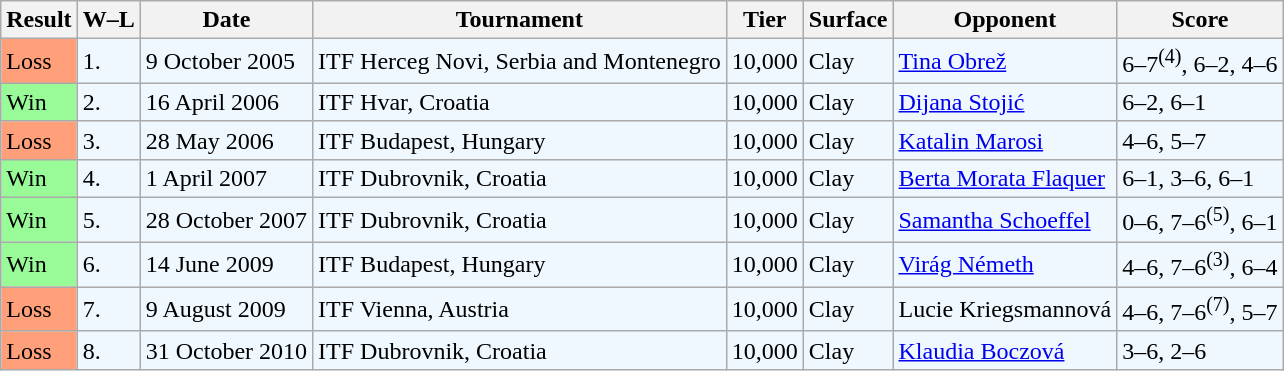<table class="sortable wikitable">
<tr>
<th>Result</th>
<th class="unsortable">W–L</th>
<th>Date</th>
<th>Tournament</th>
<th>Tier</th>
<th>Surface</th>
<th>Opponent</th>
<th class="unsortable">Score</th>
</tr>
<tr style="background:#f0f8ff;">
<td style="background:#ffa07a;">Loss</td>
<td>1.</td>
<td>9 October 2005</td>
<td>ITF Herceg Novi, Serbia and Montenegro</td>
<td>10,000</td>
<td>Clay</td>
<td> <a href='#'>Tina Obrež</a></td>
<td>6–7<sup>(4)</sup>, 6–2, 4–6</td>
</tr>
<tr style="background:#f0f8ff;">
<td style="background:#98fb98;">Win</td>
<td>2.</td>
<td>16 April 2006</td>
<td>ITF Hvar, Croatia</td>
<td>10,000</td>
<td>Clay</td>
<td> <a href='#'>Dijana Stojić</a></td>
<td>6–2, 6–1</td>
</tr>
<tr style="background:#f0f8ff;">
<td style="background:#ffa07a;">Loss</td>
<td>3.</td>
<td>28 May 2006</td>
<td>ITF Budapest, Hungary</td>
<td>10,000</td>
<td>Clay</td>
<td> <a href='#'>Katalin Marosi</a></td>
<td>4–6, 5–7</td>
</tr>
<tr style="background:#f0f8ff;">
<td style="background:#98fb98;">Win</td>
<td>4.</td>
<td>1 April 2007</td>
<td>ITF Dubrovnik, Croatia</td>
<td>10,000</td>
<td>Clay</td>
<td> <a href='#'>Berta Morata Flaquer</a></td>
<td>6–1, 3–6, 6–1</td>
</tr>
<tr style="background:#f0f8ff;">
<td style="background:#98fb98;">Win</td>
<td>5.</td>
<td>28 October 2007</td>
<td>ITF Dubrovnik, Croatia</td>
<td>10,000</td>
<td>Clay</td>
<td> <a href='#'>Samantha Schoeffel</a></td>
<td>0–6, 7–6<sup>(5)</sup>, 6–1</td>
</tr>
<tr style="background:#f0f8ff;">
<td style="background:#98fb98;">Win</td>
<td>6.</td>
<td>14 June 2009</td>
<td>ITF Budapest, Hungary</td>
<td>10,000</td>
<td>Clay</td>
<td> <a href='#'>Virág Németh</a></td>
<td>4–6, 7–6<sup>(3)</sup>, 6–4</td>
</tr>
<tr style="background:#f0f8ff;">
<td style="background:#ffa07a;">Loss</td>
<td>7.</td>
<td>9 August 2009</td>
<td>ITF Vienna, Austria</td>
<td>10,000</td>
<td>Clay</td>
<td> Lucie Kriegsmannová</td>
<td>4–6, 7–6<sup>(7)</sup>, 5–7</td>
</tr>
<tr style="background:#f0f8ff;">
<td style="background:#ffa07a;">Loss</td>
<td>8.</td>
<td>31 October 2010</td>
<td>ITF Dubrovnik, Croatia</td>
<td>10,000</td>
<td>Clay</td>
<td> <a href='#'>Klaudia Boczová</a></td>
<td>3–6, 2–6</td>
</tr>
</table>
